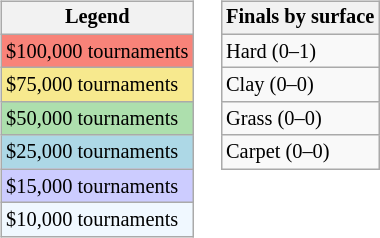<table>
<tr valign=top>
<td><br><table class=wikitable style="font-size:85%">
<tr>
<th>Legend</th>
</tr>
<tr style="background:#f88379;">
<td>$100,000 tournaments</td>
</tr>
<tr style="background:#f7e98e;">
<td>$75,000 tournaments</td>
</tr>
<tr style="background:#addfad;">
<td>$50,000 tournaments</td>
</tr>
<tr style="background:lightblue;">
<td>$25,000 tournaments</td>
</tr>
<tr style="background:#ccccff;">
<td>$15,000 tournaments</td>
</tr>
<tr style="background:#f0f8ff;">
<td>$10,000 tournaments</td>
</tr>
</table>
</td>
<td><br><table class=wikitable style="font-size:85%">
<tr>
<th>Finals by surface</th>
</tr>
<tr>
<td>Hard (0–1)</td>
</tr>
<tr>
<td>Clay (0–0)</td>
</tr>
<tr>
<td>Grass (0–0)</td>
</tr>
<tr>
<td>Carpet (0–0)</td>
</tr>
</table>
</td>
</tr>
</table>
